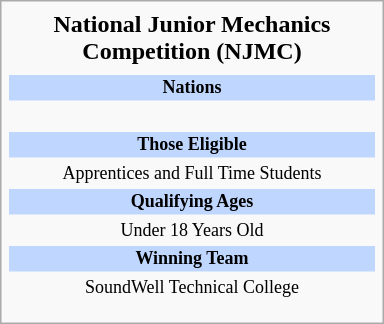<table class="infobox" style="width: 16em; text-align: center;">
<tr>
<th style="font-size: 16px text-align: left;">National Junior Mechanics Competition (NJMC)</th>
</tr>
<tr>
<td style="font-size: 11px; line-height: 15px;"></td>
</tr>
<tr>
<td style="font-size: 12px; background: #BFD7FF;"><strong>Nations</strong></td>
</tr>
<tr>
<td style="font-size: 12px;text-align: center"><br></td>
</tr>
<tr>
<td style="font-size: 12px; background: #BFD7FF;"><strong>Those Eligible</strong></td>
</tr>
<tr>
<td style="font-size: 12px; text-align: center">Apprentices and Full Time Students</td>
</tr>
<tr>
<td style="font-size: 12px; background: #BFD7FF;"><strong>Qualifying Ages</strong></td>
</tr>
<tr>
<td style="font-size: 12px; text-align: center">Under 18 Years Old</td>
</tr>
<tr>
<td style="font-size: 12px; background: #BFD7FF;"><strong>Winning Team</strong></td>
</tr>
<tr>
<td style="font-size: 12px; text-align: center">SoundWell Technical College</td>
</tr>
<tr>
<td style="font-size: 11px; line-height: 15px;"></td>
</tr>
<tr>
<td style="font-size: 11px; line-height: 15px;"></td>
</tr>
<tr>
</tr>
</table>
